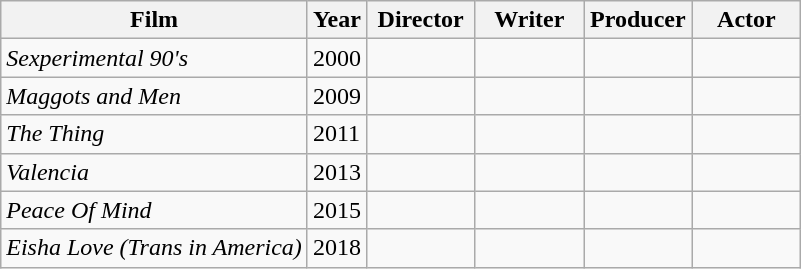<table class="wikitable">
<tr>
<th>Film</th>
<th>Year</th>
<th width=65>Director</th>
<th width=65>Writer</th>
<th width=65>Producer</th>
<th width=65>Actor</th>
</tr>
<tr>
<td><em>Sexperimental 90's</em></td>
<td>2000</td>
<td></td>
<td></td>
<td></td>
<td></td>
</tr>
<tr>
<td><em>Maggots and Men</em></td>
<td>2009</td>
<td></td>
<td></td>
<td></td>
<td></td>
</tr>
<tr>
<td><em>The Thing</em></td>
<td>2011</td>
<td></td>
<td></td>
<td></td>
<td></td>
</tr>
<tr>
<td><em>Valencia</em></td>
<td>2013</td>
<td></td>
<td></td>
<td></td>
<td></td>
</tr>
<tr>
<td><em>Peace Of Mind</em></td>
<td>2015</td>
<td></td>
<td></td>
<td></td>
<td></td>
</tr>
<tr>
<td><em>Eisha Love (Trans in America)</em></td>
<td>2018</td>
<td></td>
<td></td>
<td></td>
<td></td>
</tr>
</table>
